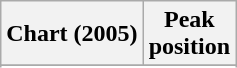<table class="wikitable sortable plainrowheaders" style="text-align:center;">
<tr>
<th scope="col">Chart (2005)</th>
<th scope="col">Peak<br>position</th>
</tr>
<tr>
</tr>
<tr>
</tr>
<tr>
</tr>
<tr>
</tr>
<tr>
</tr>
<tr>
</tr>
<tr>
</tr>
<tr>
</tr>
<tr>
</tr>
<tr>
</tr>
<tr>
</tr>
<tr>
</tr>
<tr>
</tr>
<tr>
</tr>
<tr>
</tr>
<tr>
</tr>
<tr>
</tr>
</table>
